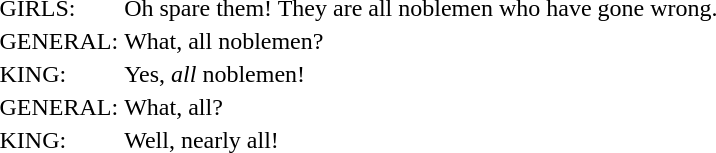<table>
<tr>
<td>GIRLS:</td>
<td>Oh spare them! They are all noblemen who have gone wrong.</td>
</tr>
<tr>
<td>GENERAL:</td>
<td>What, all noblemen?</td>
</tr>
<tr>
<td>KING:</td>
<td>Yes, <em>all</em> noblemen!</td>
</tr>
<tr>
<td>GENERAL:</td>
<td>What, all?</td>
</tr>
<tr>
<td>KING:</td>
<td>Well, nearly all!</td>
</tr>
</table>
